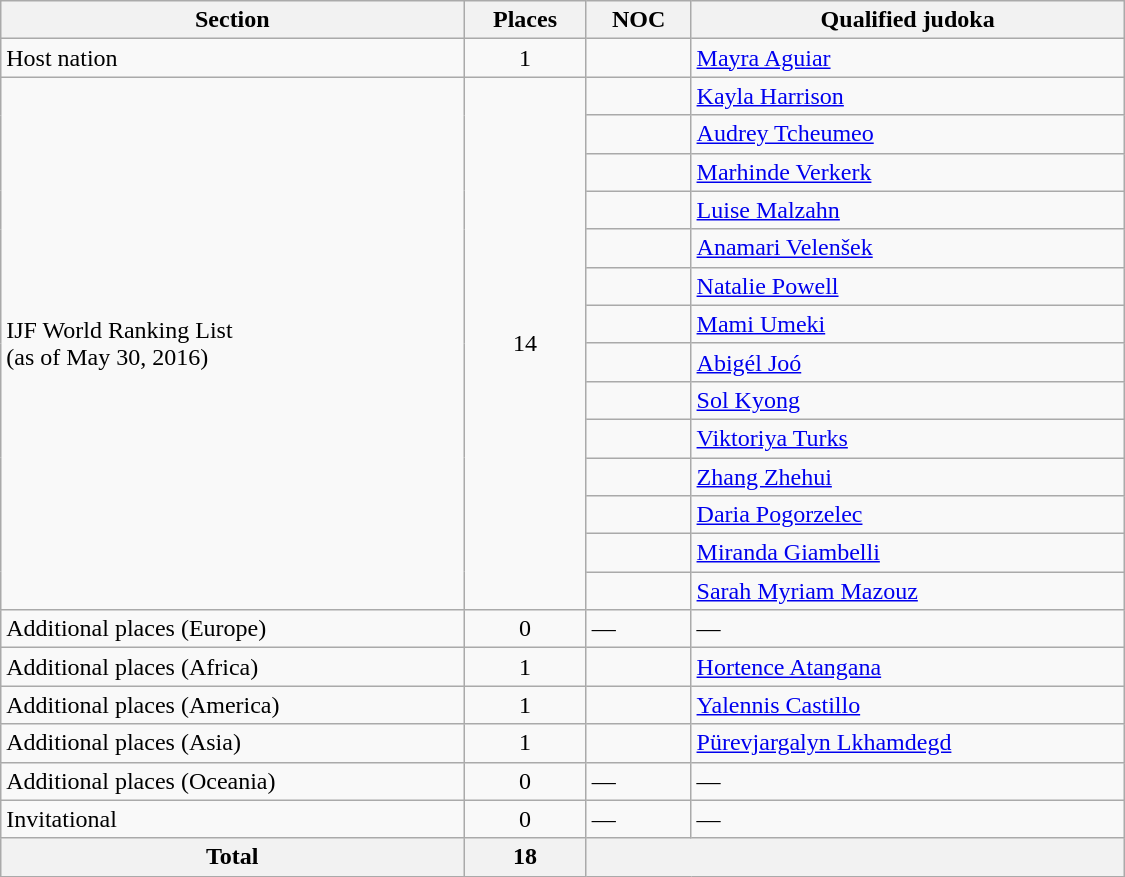<table class="wikitable"  width=750>
<tr>
<th>Section</th>
<th>Places</th>
<th>NOC</th>
<th>Qualified judoka</th>
</tr>
<tr>
<td>Host nation</td>
<td align=center>1</td>
<td></td>
<td><a href='#'>Mayra Aguiar</a></td>
</tr>
<tr>
<td rowspan=14>IJF World Ranking List<br>(as of May 30, 2016)</td>
<td rowspan=14 align=center>14</td>
<td></td>
<td><a href='#'>Kayla Harrison</a></td>
</tr>
<tr>
<td></td>
<td><a href='#'>Audrey Tcheumeo</a></td>
</tr>
<tr>
<td></td>
<td><a href='#'>Marhinde Verkerk</a></td>
</tr>
<tr>
<td></td>
<td><a href='#'>Luise Malzahn</a></td>
</tr>
<tr>
<td></td>
<td><a href='#'>Anamari Velenšek</a></td>
</tr>
<tr>
<td></td>
<td><a href='#'>Natalie Powell</a></td>
</tr>
<tr>
<td></td>
<td><a href='#'>Mami Umeki</a></td>
</tr>
<tr>
<td></td>
<td><a href='#'>Abigél Joó</a></td>
</tr>
<tr>
<td></td>
<td><a href='#'>Sol Kyong</a></td>
</tr>
<tr>
<td></td>
<td><a href='#'>Viktoriya Turks</a></td>
</tr>
<tr>
<td></td>
<td><a href='#'>Zhang Zhehui</a></td>
</tr>
<tr>
<td></td>
<td><a href='#'>Daria Pogorzelec</a></td>
</tr>
<tr>
<td></td>
<td><a href='#'>Miranda Giambelli</a></td>
</tr>
<tr>
<td></td>
<td><a href='#'>Sarah Myriam Mazouz</a></td>
</tr>
<tr>
<td>Additional places (Europe)</td>
<td align=center>0</td>
<td>—</td>
<td>—</td>
</tr>
<tr>
<td>Additional places (Africa)</td>
<td align=center>1</td>
<td></td>
<td><a href='#'>Hortence Atangana</a></td>
</tr>
<tr>
<td>Additional places (America)</td>
<td align=center>1</td>
<td></td>
<td><a href='#'>Yalennis Castillo</a></td>
</tr>
<tr>
<td>Additional places (Asia)</td>
<td align=center>1</td>
<td></td>
<td><a href='#'>Pürevjargalyn Lkhamdegd</a></td>
</tr>
<tr>
<td>Additional places (Oceania)</td>
<td align=center>0</td>
<td>—</td>
<td>—</td>
</tr>
<tr>
<td>Invitational</td>
<td align=center>0</td>
<td>—</td>
<td>—</td>
</tr>
<tr>
<th>Total</th>
<th>18</th>
<th colspan=2></th>
</tr>
</table>
